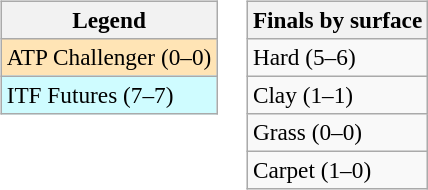<table>
<tr valign=top>
<td><br><table class=wikitable style=font-size:97%>
<tr>
<th>Legend</th>
</tr>
<tr bgcolor=moccasin>
<td>ATP Challenger (0–0)</td>
</tr>
<tr bgcolor=cffcff>
<td>ITF Futures (7–7)</td>
</tr>
</table>
</td>
<td><br><table class=wikitable style=font-size:97%>
<tr>
<th>Finals by surface</th>
</tr>
<tr>
<td>Hard (5–6)</td>
</tr>
<tr>
<td>Clay (1–1)</td>
</tr>
<tr>
<td>Grass (0–0)</td>
</tr>
<tr>
<td>Carpet (1–0)</td>
</tr>
</table>
</td>
</tr>
</table>
